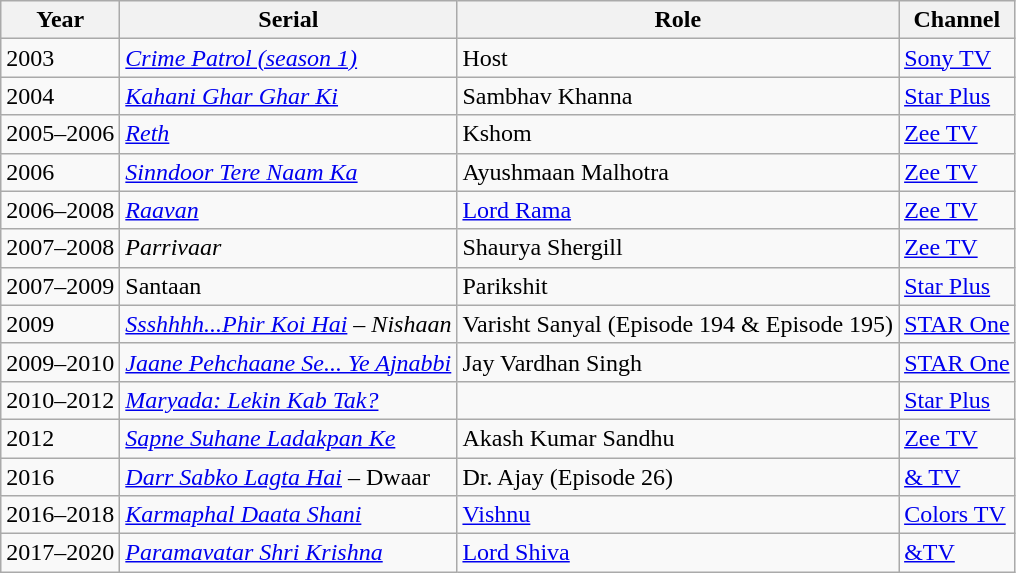<table class="wikitable sortable">
<tr>
<th>Year</th>
<th>Serial</th>
<th>Role</th>
<th>Channel</th>
</tr>
<tr>
<td>2003</td>
<td><em><a href='#'>Crime Patrol (season 1)</a></em></td>
<td>Host</td>
<td><a href='#'>Sony TV</a></td>
</tr>
<tr>
<td>2004</td>
<td><em><a href='#'>Kahani Ghar Ghar Ki</a></em></td>
<td>Sambhav Khanna</td>
<td><a href='#'>Star Plus</a></td>
</tr>
<tr>
<td>2005–2006</td>
<td><em><a href='#'>Reth</a></em></td>
<td>Kshom</td>
<td><a href='#'>Zee TV</a></td>
</tr>
<tr>
<td>2006</td>
<td><em><a href='#'>Sinndoor Tere Naam Ka</a></em></td>
<td>Ayushmaan Malhotra</td>
<td><a href='#'>Zee TV</a></td>
</tr>
<tr>
<td>2006–2008</td>
<td><em><a href='#'>Raavan</a></em></td>
<td><a href='#'>Lord Rama</a></td>
<td><a href='#'>Zee TV</a></td>
</tr>
<tr>
<td>2007–2008</td>
<td><em>Parrivaar</em></td>
<td>Shaurya Shergill</td>
<td><a href='#'>Zee TV</a></td>
</tr>
<tr>
<td>2007–2009</td>
<td>Santaan</td>
<td>Parikshit</td>
<td><a href='#'>Star Plus</a></td>
</tr>
<tr>
<td>2009</td>
<td><em><a href='#'>Ssshhhh...Phir Koi Hai</a> – Nishaan</em></td>
<td>Varisht Sanyal (Episode 194 & Episode 195)</td>
<td><a href='#'>STAR One</a></td>
</tr>
<tr>
<td>2009–2010</td>
<td><em><a href='#'>Jaane Pehchaane Se... Ye Ajnabbi</a></em></td>
<td>Jay Vardhan Singh</td>
<td><a href='#'>STAR One</a></td>
</tr>
<tr>
<td>2010–2012</td>
<td><em><a href='#'>Maryada: Lekin Kab Tak?</a></em></td>
<td></td>
<td><a href='#'>Star Plus</a></td>
</tr>
<tr>
<td>2012</td>
<td><em><a href='#'>Sapne Suhane Ladakpan Ke</a></em></td>
<td>Akash Kumar Sandhu</td>
<td><a href='#'>Zee TV</a></td>
</tr>
<tr>
<td>2016</td>
<td><em><a href='#'>Darr Sabko Lagta Hai</a></em> – Dwaar</td>
<td>Dr. Ajay (Episode 26)</td>
<td><a href='#'>& TV</a></td>
</tr>
<tr>
<td>2016–2018</td>
<td><em><a href='#'>Karmaphal Daata Shani</a></em></td>
<td><a href='#'>Vishnu</a></td>
<td><a href='#'>Colors TV</a></td>
</tr>
<tr>
<td>2017–2020</td>
<td><em><a href='#'>Paramavatar Shri Krishna</a></em></td>
<td><a href='#'>Lord Shiva</a></td>
<td><a href='#'>&TV</a></td>
</tr>
</table>
